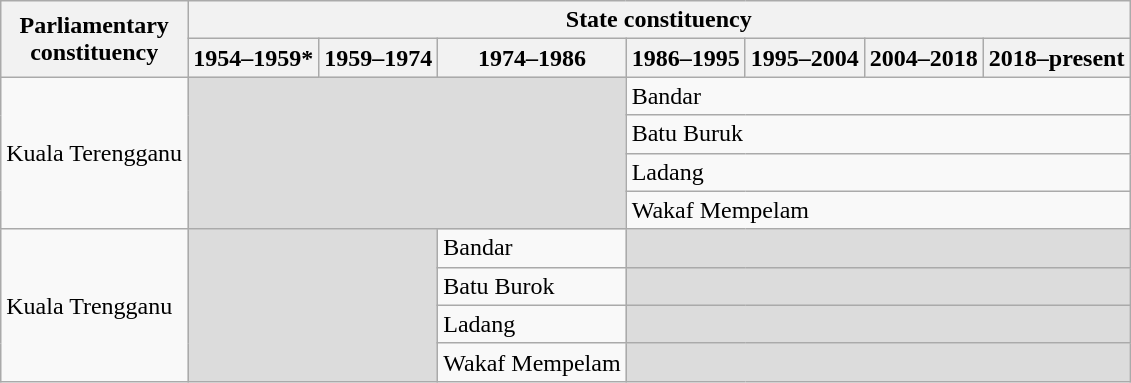<table class="wikitable">
<tr>
<th rowspan="2">Parliamentary<br>constituency</th>
<th colspan="7">State constituency</th>
</tr>
<tr>
<th>1954–1959*</th>
<th>1959–1974</th>
<th>1974–1986</th>
<th>1986–1995</th>
<th>1995–2004</th>
<th>2004–2018</th>
<th>2018–present</th>
</tr>
<tr>
<td rowspan="4">Kuala Terengganu</td>
<td colspan="3" rowspan="4" bgcolor="dcdcdc"></td>
<td colspan="4">Bandar</td>
</tr>
<tr>
<td colspan="4">Batu Buruk</td>
</tr>
<tr>
<td colspan="4">Ladang</td>
</tr>
<tr>
<td colspan="4">Wakaf Mempelam</td>
</tr>
<tr>
<td rowspan="4">Kuala Trengganu</td>
<td colspan="2" rowspan="4" bgcolor="dcdcdc"></td>
<td>Bandar</td>
<td colspan="4" bgcolor="dcdcdc"></td>
</tr>
<tr>
<td>Batu Burok</td>
<td colspan="4" bgcolor="dcdcdc"></td>
</tr>
<tr>
<td>Ladang</td>
<td colspan="4" bgcolor="dcdcdc"></td>
</tr>
<tr>
<td>Wakaf Mempelam</td>
<td colspan="4" bgcolor="dcdcdc"></td>
</tr>
</table>
